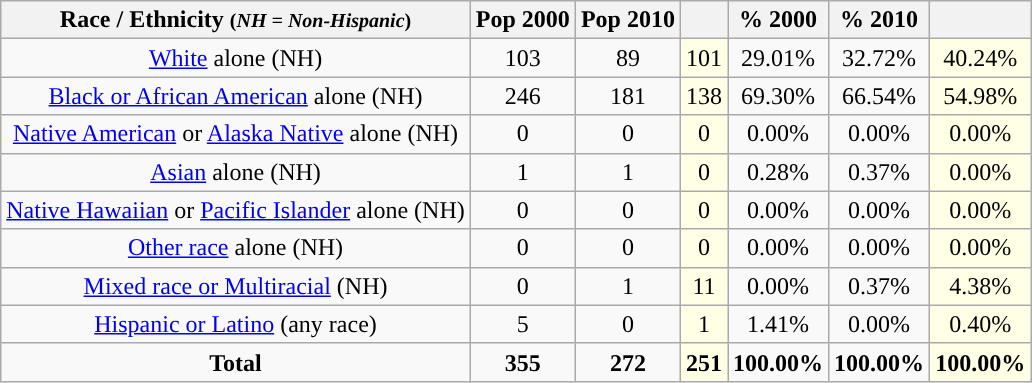<table class="wikitable" style="text-align:center;">
<tr>
<th>Race / Ethnicity <small>(<em>NH = Non-Hispanic</em>)</small></th>
<th>Pop 2000</th>
<th>Pop 2010</th>
<th></th>
<th>% 2000</th>
<th>% 2010</th>
<th></th>
</tr>
<tr>
<td><a href='#'>White</a> alone (NH)</td>
<td>103</td>
<td>89</td>
<td style='background: #ffffe6;'>101</td>
<td>29.01%</td>
<td>32.72%</td>
<td style='background: #ffffe6;'>40.24%</td>
</tr>
<tr>
<td><a href='#'>Black or African American</a> alone (NH)</td>
<td>246</td>
<td>181</td>
<td style='background: #ffffe6;'>138</td>
<td>69.30%</td>
<td>66.54%</td>
<td style='background: #ffffe6;'>54.98%</td>
</tr>
<tr>
<td><a href='#'>Native American</a> or <a href='#'>Alaska Native</a> alone (NH)</td>
<td>0</td>
<td>0</td>
<td style='background: #ffffe6;'>0</td>
<td>0.00%</td>
<td>0.00%</td>
<td style='background: #ffffe6;'>0.00%</td>
</tr>
<tr>
<td><a href='#'>Asian</a> alone (NH)</td>
<td>1</td>
<td>1</td>
<td style='background: #ffffe6;'>0</td>
<td>0.28%</td>
<td>0.37%</td>
<td style='background: #ffffe6;'>0.00%</td>
</tr>
<tr>
<td><a href='#'>Native Hawaiian</a> or <a href='#'>Pacific Islander</a> alone (NH)</td>
<td>0</td>
<td>0</td>
<td style='background: #ffffe6;'>0</td>
<td>0.00%</td>
<td>0.00%</td>
<td style='background: #ffffe6;'>0.00%</td>
</tr>
<tr>
<td><a href='#'>Other race</a> alone (NH)</td>
<td>0</td>
<td>0</td>
<td style='background: #ffffe6;'>0</td>
<td>0.00%</td>
<td>0.00%</td>
<td style='background: #ffffe6;'>0.00%</td>
</tr>
<tr>
<td><a href='#'>Mixed race or Multiracial</a> (NH)</td>
<td>0</td>
<td>1</td>
<td style='background: #ffffe6;'>11</td>
<td>0.00%</td>
<td>0.37%</td>
<td style='background: #ffffe6;'>4.38%</td>
</tr>
<tr>
<td><a href='#'>Hispanic or Latino</a> (any race)</td>
<td>5</td>
<td>0</td>
<td style='background: #ffffe6;'>1</td>
<td>1.41%</td>
<td>0.00%</td>
<td style='background: #ffffe6;'>0.40%</td>
</tr>
<tr>
<td><strong>Total</strong></td>
<td><strong>355</strong></td>
<td><strong>272</strong></td>
<td style='background: #ffffe6;'><strong>251</strong></td>
<td><strong>100.00%</strong></td>
<td><strong>100.00%</strong></td>
<td style='background: #ffffe6;'><strong>100.00%</strong></td>
</tr>
</table>
